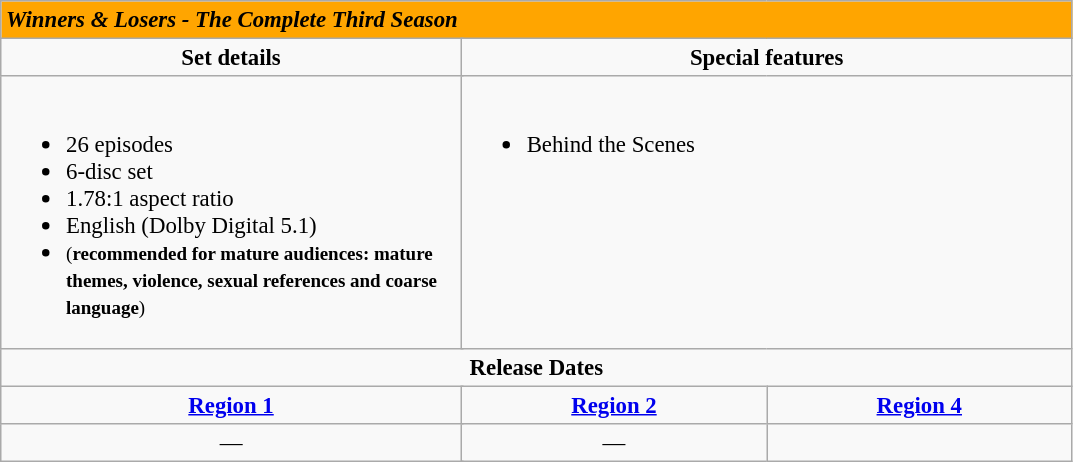<table class="wikitable" style="font-size: 95%;">
<tr style="background:#ffa500">
<td colspan="5"><strong><em>Winners & Losers - The Complete Third Season</em></strong></td>
</tr>
<tr style="text-align:center;">
<td style="width:300px;" colspan="2"><strong>Set details</strong></td>
<td style="width:300px;" colspan="3"><strong>Special features</strong></td>
</tr>
<tr valign="top">
<td colspan="2" style="text-align:left; width:300px;"><br><ul><li>26 episodes</li><li>6-disc set</li><li>1.78:1 aspect ratio</li><li>English (Dolby Digital 5.1)</li><li> <small>(<strong>recommended for mature audiences: mature themes, violence, sexual references and coarse language</strong>)</small></li></ul></td>
<td colspan="3" style="text-align:left; width:400px;"><br><ul><li>Behind the Scenes</li></ul></td>
</tr>
<tr>
<td colspan="6" style="text-align:center;"><strong>Release Dates</strong></td>
</tr>
<tr>
<td colspan="2" style="text-align:center;"><strong><a href='#'>Region 1</a></strong></td>
<td colspan="2" style="text-align:center;"><strong><a href='#'>Region 2</a></strong></td>
<td colspan="2" style="text-align:center;"><strong><a href='#'>Region 4</a></strong></td>
</tr>
<tr style="text-align:center;">
<td colspan="2">—</td>
<td colspan="2">—</td>
<td colspan="2"></td>
</tr>
</table>
